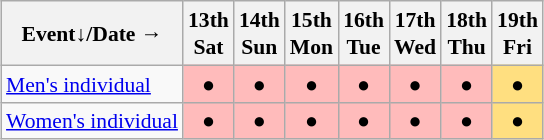<table class="wikitable" style="margin:0.5em auto; font-size:90%; line-height:1.25em; text-align:center">
<tr>
<th>Event↓/Date →</th>
<th>13th<br>Sat</th>
<th>14th<br>Sun</th>
<th>15th<br>Mon</th>
<th>16th<br>Tue</th>
<th>17th<br>Wed</th>
<th>18th<br>Thu</th>
<th>19th<br>Fri</th>
</tr>
<tr>
<td align="left"><a href='#'>Men's individual</a></td>
<td bgcolor="#FFBBBB">●</td>
<td bgcolor="#FFBBBB">●</td>
<td bgcolor="#FFBBBB">●</td>
<td bgcolor="#FFBBBB">●</td>
<td bgcolor="#FFBBBB">●</td>
<td bgcolor="#FFBBBB">●</td>
<td bgcolor="#FFDF80">●</td>
</tr>
<tr>
<td align="left"><a href='#'>Women's individual</a></td>
<td bgcolor="#FFBBBB">●</td>
<td bgcolor="#FFBBBB">●</td>
<td bgcolor="#FFBBBB">●</td>
<td bgcolor="#FFBBBB">●</td>
<td bgcolor="#FFBBBB">●</td>
<td bgcolor="#FFBBBB">●</td>
<td bgcolor="#FFDF80">●</td>
</tr>
</table>
